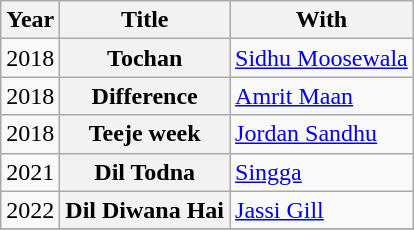<table class="wikitable plainrowheaders" style="text-align: left;">
<tr>
<th scope="col">Year</th>
<th scope="col">Title</th>
<th scope="col" class="unsortable">With</th>
</tr>
<tr>
<td>2018</td>
<th scope="row">Tochan</th>
<td><a href='#'>Sidhu Moosewala</a></td>
</tr>
<tr>
<td>2018</td>
<th scope="row">Difference</th>
<td><a href='#'>Amrit Maan</a></td>
</tr>
<tr>
<td>2018</td>
<th scope="row">Teeje week</th>
<td><a href='#'>Jordan Sandhu</a></td>
</tr>
<tr>
<td>2021</td>
<th scope="row">Dil Todna</th>
<td><a href='#'>Singga</a></td>
</tr>
<tr>
<td>2022</td>
<th scope="row">Dil Diwana Hai</th>
<td><a href='#'>Jassi Gill</a></td>
</tr>
<tr>
</tr>
</table>
